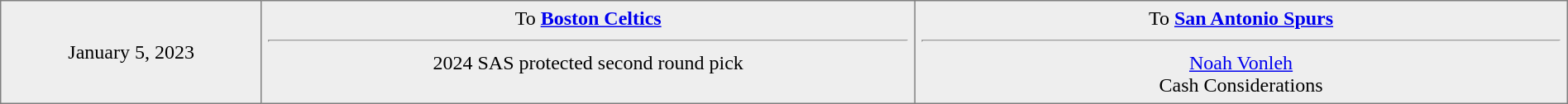<table border="1" style="border-collapse:collapse; text-align:center; width:100%;"  cellpadding="5">
<tr bgcolor="eeeeee">
<td style="width:12%">January 5, 2023</td>
<td style="width:30%" valign="top">To <strong><a href='#'>Boston Celtics</a></strong><hr>2024 SAS protected second round pick</td>
<td style="width:30%" valign="top">To <strong><a href='#'>San Antonio Spurs</a></strong><hr><a href='#'>Noah Vonleh</a><br>Cash Considerations</td>
</tr>
</table>
